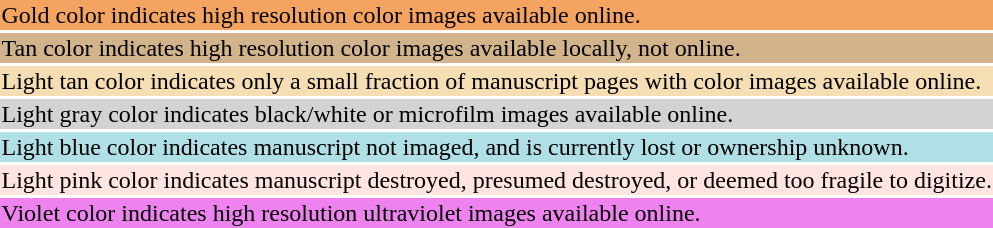<table style="background:transparent">
<tr>
<td bgcolor="sandybrown">Gold color indicates high resolution color images available online.</td>
</tr>
<tr>
<td bgcolor="tan">Tan color indicates high resolution color images available locally, not online.</td>
</tr>
<tr>
<td bgcolor="wheat">Light tan color indicates only a small fraction of manuscript pages with color images available online.</td>
</tr>
<tr>
<td bgcolor="lightgray">Light gray color indicates black/white or microfilm images available online.</td>
</tr>
<tr>
<td bgcolor="powderblue">Light blue color indicates manuscript not imaged, and is currently lost or ownership unknown.</td>
</tr>
<tr>
<td bgcolor="mistyrose">Light pink color indicates manuscript destroyed, presumed destroyed, or deemed too fragile to digitize.</td>
</tr>
<tr>
<td bgcolor="violet">Violet color indicates high resolution ultraviolet images available online.</td>
</tr>
</table>
